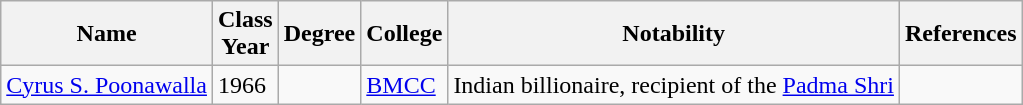<table class="wikitable">
<tr>
<th>Name</th>
<th>Class<br>Year</th>
<th>Degree</th>
<th>College</th>
<th>Notability</th>
<th>References</th>
</tr>
<tr>
<td><a href='#'>Cyrus S. Poonawalla</a></td>
<td>1966</td>
<td></td>
<td><a href='#'>BMCC</a></td>
<td>Indian billionaire, recipient of the <a href='#'>Padma Shri</a></td>
<td></td>
</tr>
</table>
